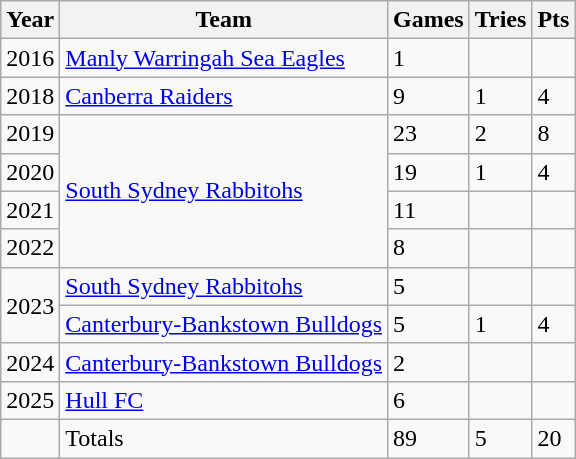<table class="wikitable">
<tr>
<th>Year</th>
<th>Team</th>
<th>Games</th>
<th>Tries</th>
<th>Pts</th>
</tr>
<tr>
<td>2016</td>
<td> <a href='#'>Manly Warringah Sea Eagles</a></td>
<td>1</td>
<td></td>
<td></td>
</tr>
<tr>
<td>2018</td>
<td> <a href='#'>Canberra Raiders</a></td>
<td>9</td>
<td>1</td>
<td>4</td>
</tr>
<tr>
<td>2019</td>
<td rowspan="4"> <a href='#'>South Sydney Rabbitohs</a></td>
<td>23</td>
<td>2</td>
<td>8</td>
</tr>
<tr>
<td>2020</td>
<td>19</td>
<td>1</td>
<td>4</td>
</tr>
<tr>
<td>2021</td>
<td>11</td>
<td></td>
<td></td>
</tr>
<tr>
<td>2022</td>
<td>8</td>
<td></td>
<td></td>
</tr>
<tr>
<td rowspan="2">2023</td>
<td> <a href='#'>South Sydney Rabbitohs</a></td>
<td>5</td>
<td></td>
<td></td>
</tr>
<tr>
<td> <a href='#'>Canterbury-Bankstown Bulldogs</a></td>
<td>5</td>
<td>1</td>
<td>4</td>
</tr>
<tr>
<td>2024</td>
<td> <a href='#'>Canterbury-Bankstown Bulldogs</a></td>
<td>2</td>
<td></td>
<td></td>
</tr>
<tr>
<td>2025</td>
<td> <a href='#'>Hull FC</a></td>
<td>6</td>
<td></td>
<td></td>
</tr>
<tr>
<td></td>
<td>Totals</td>
<td>89</td>
<td>5</td>
<td>20</td>
</tr>
</table>
